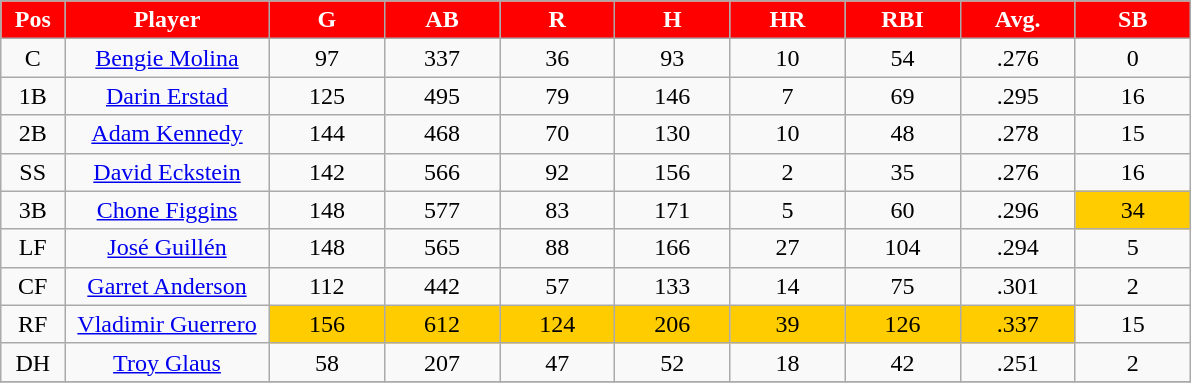<table class="wikitable sortable">
<tr>
<th style="background:red;color:white;" width="5%">Pos</th>
<th style="background:red;color:white;" width="16%">Player</th>
<th style="background:red;color:white;" width="9%">G</th>
<th style="background:red;color:white;" width="9%">AB</th>
<th style="background:red;color:white;" width="9%">R</th>
<th style="background:red;color:white;" width="9%">H</th>
<th style="background:red;color:white;" width="9%">HR</th>
<th style="background:red;color:white;" width="9%">RBI</th>
<th style="background:red;color:white;" width="9%">Avg.</th>
<th style="background:red;color:white;" width="9%">SB</th>
</tr>
<tr align="center">
<td>C</td>
<td><a href='#'>Bengie Molina</a></td>
<td>97</td>
<td>337</td>
<td>36</td>
<td>93</td>
<td>10</td>
<td>54</td>
<td>.276</td>
<td>0</td>
</tr>
<tr align="center">
<td>1B</td>
<td><a href='#'>Darin Erstad</a></td>
<td>125</td>
<td>495</td>
<td>79</td>
<td>146</td>
<td>7</td>
<td>69</td>
<td>.295</td>
<td>16</td>
</tr>
<tr align="center">
<td>2B</td>
<td><a href='#'>Adam Kennedy</a></td>
<td>144</td>
<td>468</td>
<td>70</td>
<td>130</td>
<td>10</td>
<td>48</td>
<td>.278</td>
<td>15</td>
</tr>
<tr align="center">
<td>SS</td>
<td><a href='#'>David Eckstein</a></td>
<td>142</td>
<td>566</td>
<td>92</td>
<td>156</td>
<td>2</td>
<td>35</td>
<td>.276</td>
<td>16</td>
</tr>
<tr align="center">
<td>3B</td>
<td><a href='#'>Chone Figgins</a></td>
<td>148</td>
<td>577</td>
<td>83</td>
<td>171</td>
<td>5</td>
<td>60</td>
<td>.296</td>
<td bgcolor="#FFCC00">34</td>
</tr>
<tr align="center">
<td>LF</td>
<td><a href='#'>José Guillén</a></td>
<td>148</td>
<td>565</td>
<td>88</td>
<td>166</td>
<td>27</td>
<td>104</td>
<td>.294</td>
<td>5</td>
</tr>
<tr align="center">
<td>CF</td>
<td><a href='#'>Garret Anderson</a></td>
<td>112</td>
<td>442</td>
<td>57</td>
<td>133</td>
<td>14</td>
<td>75</td>
<td>.301</td>
<td>2</td>
</tr>
<tr align="center">
<td>RF</td>
<td><a href='#'>Vladimir Guerrero</a></td>
<td bgcolor="#FFCC00">156</td>
<td bgcolor="#FFCC00">612</td>
<td bgcolor="#FFCC00">124</td>
<td bgcolor="#FFCC00">206</td>
<td bgcolor="#FFCC00">39</td>
<td bgcolor="#FFCC00">126</td>
<td bgcolor="#FFCC00">.337</td>
<td>15</td>
</tr>
<tr align="center">
<td>DH</td>
<td><a href='#'>Troy Glaus</a></td>
<td>58</td>
<td>207</td>
<td>47</td>
<td>52</td>
<td>18</td>
<td>42</td>
<td>.251</td>
<td>2</td>
</tr>
<tr align="center">
</tr>
</table>
